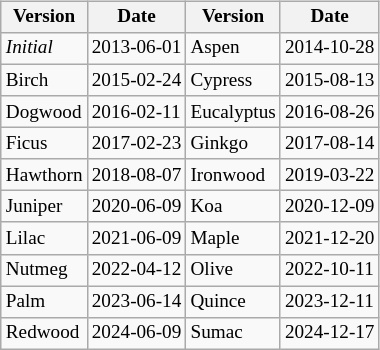<table class="wikitable " align="right" style="font-size:80%">
<tr>
<th>Version </th>
<th>Date</th>
<th>Version</th>
<th>Date</th>
</tr>
<tr>
<td><em>Initial</em></td>
<td>2013-06-01</td>
<td>Aspen</td>
<td>2014-10-28</td>
</tr>
<tr>
<td>Birch</td>
<td>2015-02-24</td>
<td>Cypress</td>
<td>2015-08-13</td>
</tr>
<tr>
<td>Dogwood</td>
<td>2016-02-11</td>
<td>Eucalyptus</td>
<td>2016-08-26</td>
</tr>
<tr>
<td>Ficus</td>
<td>2017-02-23</td>
<td>Ginkgo</td>
<td>2017-08-14</td>
</tr>
<tr>
<td>Hawthorn</td>
<td>2018-08-07</td>
<td>Ironwood</td>
<td>2019-03-22</td>
</tr>
<tr>
<td>Juniper</td>
<td>2020-06-09</td>
<td>Koa</td>
<td>2020-12-09</td>
</tr>
<tr>
<td>Lilac</td>
<td>2021-06-09</td>
<td>Maple</td>
<td>2021-12-20</td>
</tr>
<tr>
<td>Nutmeg</td>
<td>2022-04-12</td>
<td>Olive</td>
<td>2022-10-11</td>
</tr>
<tr>
<td>Palm</td>
<td>2023-06-14</td>
<td>Quince</td>
<td>2023-12-11</td>
</tr>
<tr>
<td>Redwood</td>
<td>2024-06-09</td>
<td>Sumac</td>
<td>2024-12-17</td>
</tr>
</table>
